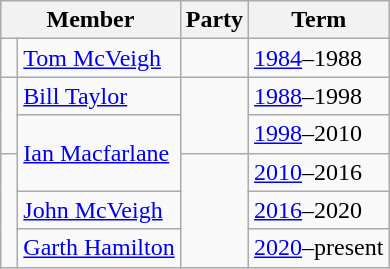<table class="wikitable">
<tr>
<th colspan="2">Member</th>
<th>Party</th>
<th>Term</th>
</tr>
<tr>
<td> </td>
<td><a href='#'>Tom McVeigh</a></td>
<td></td>
<td><a href='#'>1984</a>–1988</td>
</tr>
<tr>
<td rowspan=2 > </td>
<td><a href='#'>Bill Taylor</a></td>
<td rowspan=2></td>
<td><a href='#'>1988</a>–1998</td>
</tr>
<tr>
<td rowspan=2><a href='#'>Ian Macfarlane</a></td>
<td><a href='#'>1998</a>–2010</td>
</tr>
<tr>
<td rowspan=3 > </td>
<td rowspan=3></td>
<td><a href='#'>2010</a>–2016</td>
</tr>
<tr>
<td><a href='#'>John McVeigh</a></td>
<td><a href='#'>2016</a>–2020</td>
</tr>
<tr>
<td><a href='#'>Garth Hamilton</a></td>
<td><a href='#'>2020</a>–present</td>
</tr>
</table>
